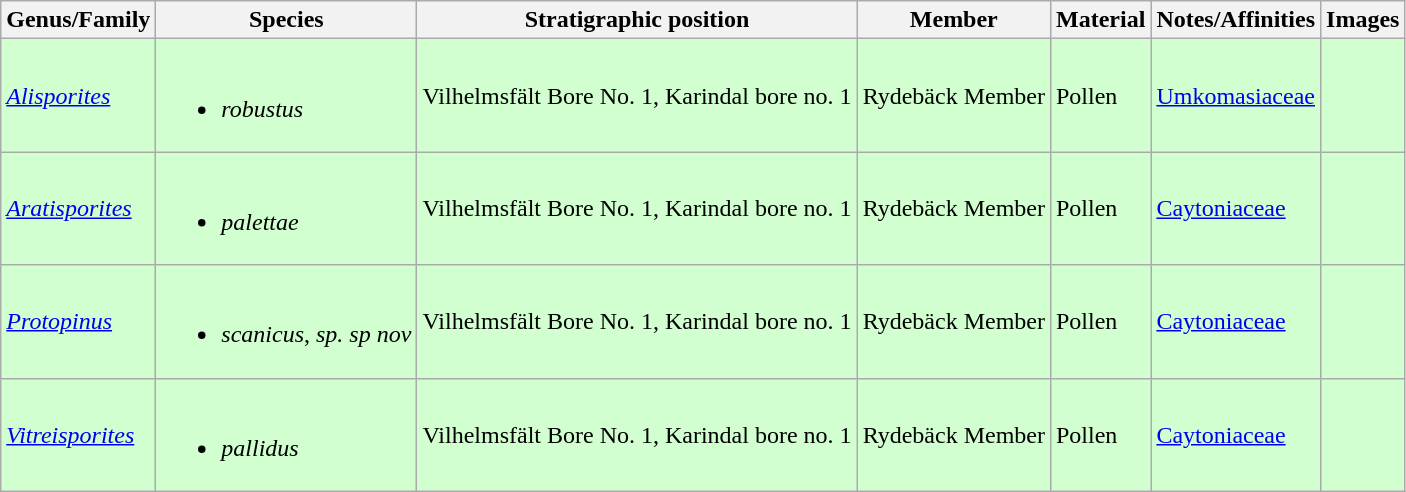<table class="wikitable">
<tr>
<th>Genus/Family</th>
<th>Species</th>
<th>Stratigraphic position</th>
<th>Member</th>
<th>Material</th>
<th>Notes/Affinities</th>
<th>Images</th>
</tr>
<tr>
<td style="background:#D1FFCF;"><em><a href='#'>Alisporites</a></em></td>
<td style="background:#D1FFCF;"><br><ul><li><em>robustus</em></li></ul></td>
<td style="background:#D1FFCF;">Vilhelmsfält Bore No. 1, Karindal bore no. 1</td>
<td style="background:#D1FFCF;">Rydebäck Member</td>
<td style="background:#D1FFCF;">Pollen</td>
<td style="background:#D1FFCF;"><a href='#'>Umkomasiaceae</a></td>
<td style="background:#D1FFCF;"></td>
</tr>
<tr>
<td style="background:#D1FFCF;"><em><a href='#'>Aratisporites</a></em></td>
<td style="background:#D1FFCF;"><br><ul><li><em>palettae</em></li></ul></td>
<td style="background:#D1FFCF;">Vilhelmsfält Bore No. 1, Karindal bore no. 1</td>
<td style="background:#D1FFCF;">Rydebäck Member</td>
<td style="background:#D1FFCF;">Pollen</td>
<td style="background:#D1FFCF;"><a href='#'>Caytoniaceae</a></td>
<td style="background:#D1FFCF;"></td>
</tr>
<tr>
<td style="background:#D1FFCF;"><em><a href='#'>Protopinus</a></em></td>
<td style="background:#D1FFCF;"><br><ul><li><em>scanicus</em>, <em>sp. sp nov</em></li></ul></td>
<td style="background:#D1FFCF;">Vilhelmsfält Bore No. 1, Karindal bore no. 1</td>
<td style="background:#D1FFCF;">Rydebäck Member</td>
<td style="background:#D1FFCF;">Pollen</td>
<td style="background:#D1FFCF;"><a href='#'>Caytoniaceae</a></td>
<td style="background:#D1FFCF;"></td>
</tr>
<tr>
<td style="background:#D1FFCF;"><em><a href='#'>Vitreisporites</a></em></td>
<td style="background:#D1FFCF;"><br><ul><li><em>pallidus</em></li></ul></td>
<td style="background:#D1FFCF;">Vilhelmsfält Bore No. 1, Karindal bore no. 1</td>
<td style="background:#D1FFCF;">Rydebäck Member</td>
<td style="background:#D1FFCF;">Pollen</td>
<td style="background:#D1FFCF;"><a href='#'>Caytoniaceae</a></td>
<td style="background:#D1FFCF;"></td>
</tr>
</table>
